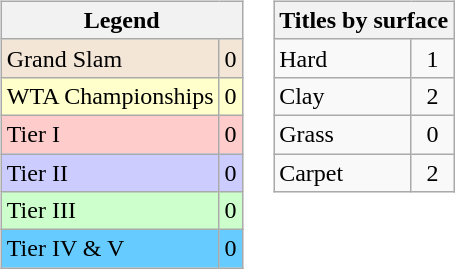<table>
<tr valign=top>
<td><br><table class="wikitable">
<tr>
<th colspan=2>Legend</th>
</tr>
<tr style="background:#f3e6d7;">
<td>Grand Slam</td>
<td align="center">0</td>
</tr>
<tr style="background:#ffc;">
<td>WTA Championships</td>
<td align="center">0</td>
</tr>
<tr bgcolor="#ffcccc">
<td>Tier I</td>
<td align="center">0</td>
</tr>
<tr bgcolor="#ccccff">
<td>Tier II</td>
<td align="center">0</td>
</tr>
<tr bgcolor="#CCFFCC">
<td>Tier III</td>
<td align="center">0</td>
</tr>
<tr bgcolor="#66CCFF">
<td>Tier IV & V</td>
<td align="center">0</td>
</tr>
</table>
</td>
<td><br><table class="wikitable">
<tr>
<th colspan=2>Titles by surface</th>
</tr>
<tr>
<td>Hard</td>
<td align="center">1</td>
</tr>
<tr>
<td>Clay</td>
<td align="center">2</td>
</tr>
<tr>
<td>Grass</td>
<td align="center">0</td>
</tr>
<tr>
<td>Carpet</td>
<td align="center">2</td>
</tr>
</table>
</td>
</tr>
</table>
